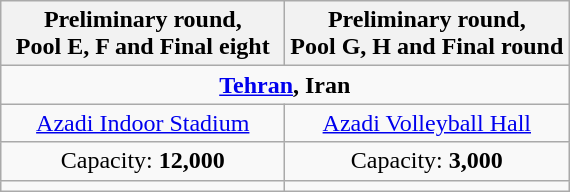<table class="wikitable" style="text-align:center">
<tr>
<th width=50%>Preliminary round,<br>Pool E, F and Final eight</th>
<th width=50%>Preliminary round,<br>Pool G, H and Final round</th>
</tr>
<tr>
<td colspan=2><strong><a href='#'>Tehran</a>, Iran</strong></td>
</tr>
<tr>
<td><a href='#'>Azadi Indoor Stadium</a></td>
<td><a href='#'>Azadi Volleyball Hall</a></td>
</tr>
<tr>
<td>Capacity: <strong>12,000</strong></td>
<td>Capacity: <strong>3,000</strong></td>
</tr>
<tr>
<td></td>
<td></td>
</tr>
</table>
